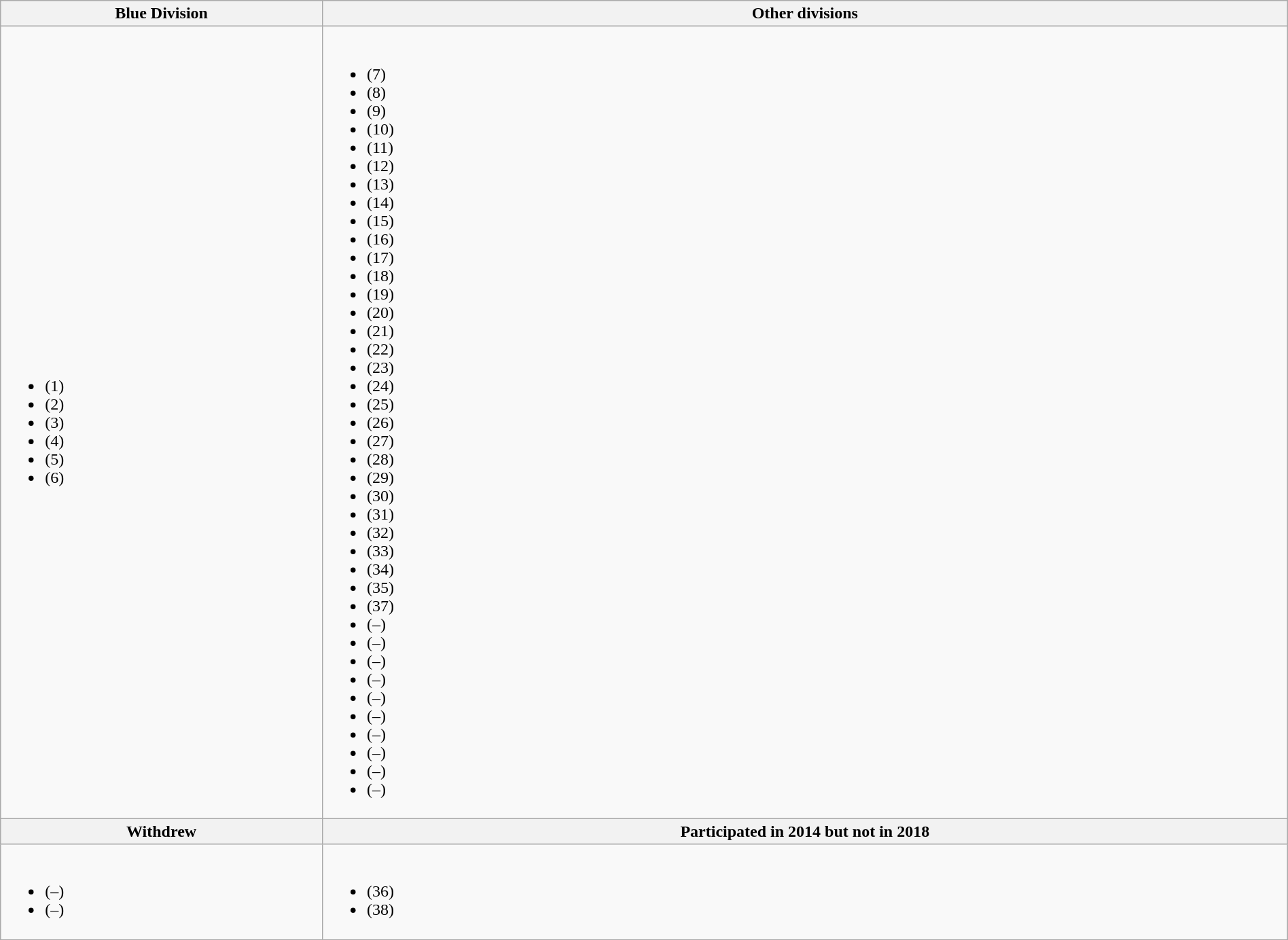<table class="wikitable" style="txt-align: center;" width=100%>
<tr>
<th width=25%>Blue Division</th>
<th>Other divisions</th>
</tr>
<tr>
<td><br><ul><li> (1)</li><li> (2)</li><li> (3)</li><li> (4)</li><li> (5)</li><li> (6)</li></ul></td>
<td><br><ul><li> (7)</li><li> (8)</li><li> (9)</li><li> (10)</li><li> (11)</li><li> (12)</li><li> (13)</li><li> (14)</li><li> (15)</li><li> (16)</li><li> (17)</li><li> (18)</li><li> (19)</li><li> (20)</li><li> (21)</li><li> (22)</li><li> (23)</li><li> (24)</li><li> (25)</li><li> (26)</li><li> (27)</li><li> (28)</li><li> (29)</li><li> (30)</li><li> (31)</li><li> (32)</li><li> (33)</li><li> (34)</li><li> (35)</li><li> (37)</li><li> (–)</li><li> (–)</li><li> (–)</li><li> (–)</li><li> (–)</li><li> (–)</li><li> (–)</li><li> (–)</li><li> (–)</li><li> (–)</li></ul></td>
</tr>
<tr>
<th>Withdrew</th>
<th>Participated in 2014 but not in 2018</th>
</tr>
<tr>
<td><br><ul><li> (–)</li><li> (–)</li></ul></td>
<td><br><ul><li> (36)</li><li> (38)</li></ul></td>
</tr>
</table>
